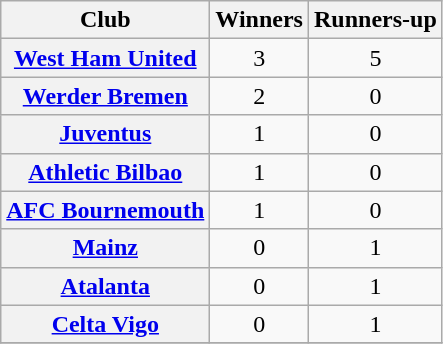<table class="wikitable plainrowheaders sortable">
<tr>
<th scope=col>Club</th>
<th scope=col>Winners</th>
<th scope=col>Runners-up</th>
</tr>
<tr>
<th scope=row> <a href='#'>West Ham United</a></th>
<td align=center>3</td>
<td align=center>5</td>
</tr>
<tr>
<th scope=row> <a href='#'>Werder Bremen</a></th>
<td align=center>2</td>
<td align=center>0</td>
</tr>
<tr>
<th scope=row> <a href='#'>Juventus</a></th>
<td align=center>1</td>
<td align=center>0</td>
</tr>
<tr>
<th scope=row> <a href='#'>Athletic Bilbao</a></th>
<td align=center>1</td>
<td align=center>0</td>
</tr>
<tr>
<th scope=row> <a href='#'>AFC Bournemouth</a></th>
<td align=center>1</td>
<td align=center>0</td>
</tr>
<tr>
<th scope=row> <a href='#'>Mainz</a></th>
<td align=center>0</td>
<td align=center>1</td>
</tr>
<tr>
<th scope=row> <a href='#'>Atalanta</a></th>
<td align=center>0</td>
<td align=center>1</td>
</tr>
<tr>
<th scope=row> <a href='#'>Celta Vigo</a></th>
<td align=center>0</td>
<td align=center>1</td>
</tr>
<tr>
</tr>
</table>
